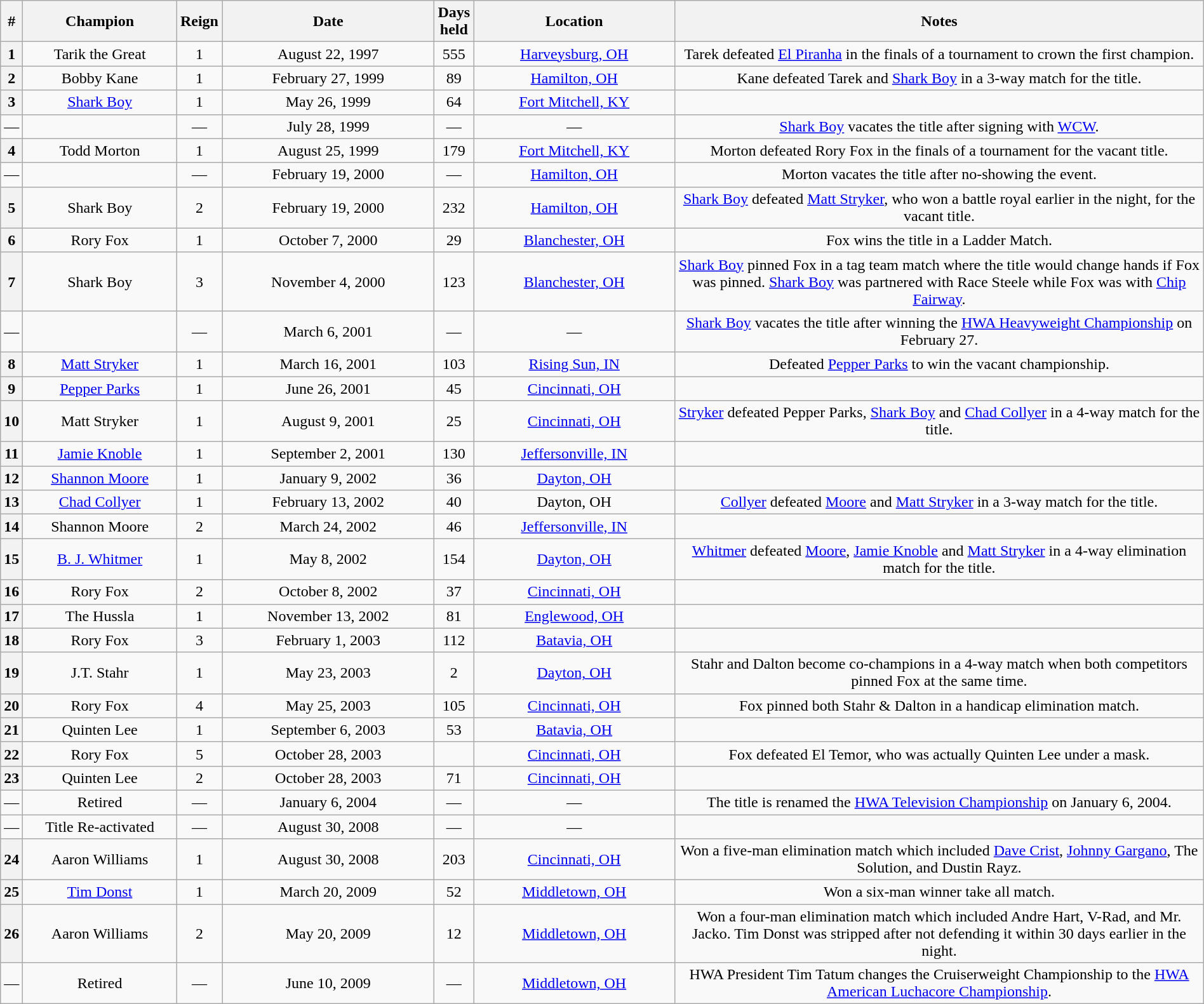<table class="wikitable sortable" style="text-align: center" width=100%>
<tr>
<th width=0 data-sort-type="number">#</th>
<th width=13%>Champion</th>
<th width=0 data-sort-type="number">Reign</th>
<th width=18%>Date</th>
<th width=0 data-sort-type="number">Days held</th>
<th width=17%>Location</th>
<th width=45% class="unsortable">Notes</th>
</tr>
<tr>
<th>1</th>
<td>Tarik the Great</td>
<td>1</td>
<td>August 22, 1997</td>
<td>555</td>
<td><a href='#'>Harveysburg, OH</a></td>
<td>Tarek defeated <a href='#'>El Piranha</a> in the finals of a tournament to crown the first champion.</td>
</tr>
<tr>
<th>2</th>
<td>Bobby Kane</td>
<td>1</td>
<td>February 27, 1999</td>
<td>89</td>
<td><a href='#'>Hamilton, OH</a></td>
<td>Kane defeated Tarek and <a href='#'>Shark Boy</a> in a 3-way match for the title.</td>
</tr>
<tr>
<th>3</th>
<td><a href='#'>Shark Boy</a></td>
<td>1</td>
<td>May 26, 1999</td>
<td>64</td>
<td><a href='#'>Fort Mitchell, KY</a></td>
<td></td>
</tr>
<tr>
<td>—</td>
<td></td>
<td>—</td>
<td>July 28, 1999</td>
<td>—</td>
<td>—</td>
<td><a href='#'>Shark Boy</a> vacates the title after signing with <a href='#'>WCW</a>.</td>
</tr>
<tr>
<th>4</th>
<td>Todd Morton</td>
<td>1</td>
<td>August 25, 1999</td>
<td>179</td>
<td><a href='#'>Fort Mitchell, KY</a></td>
<td>Morton defeated Rory Fox in the finals of a tournament for the vacant title.</td>
</tr>
<tr>
<td>—</td>
<td></td>
<td>—</td>
<td>February 19, 2000</td>
<td>—</td>
<td><a href='#'>Hamilton, OH</a></td>
<td>Morton vacates the title after no-showing the event.</td>
</tr>
<tr>
<th>5</th>
<td>Shark Boy</td>
<td>2</td>
<td>February 19, 2000</td>
<td>232</td>
<td><a href='#'>Hamilton, OH</a></td>
<td><a href='#'>Shark Boy</a> defeated <a href='#'>Matt Stryker</a>, who won a battle royal earlier in the night, for the vacant title.</td>
</tr>
<tr>
<th>6</th>
<td>Rory Fox</td>
<td>1</td>
<td>October 7, 2000</td>
<td>29</td>
<td><a href='#'>Blanchester, OH</a></td>
<td>Fox wins the title in a Ladder Match.</td>
</tr>
<tr>
<th>7</th>
<td>Shark Boy</td>
<td>3</td>
<td>November 4, 2000</td>
<td>123</td>
<td><a href='#'>Blanchester, OH</a></td>
<td><a href='#'>Shark Boy</a> pinned Fox in a tag team match where the title would change hands if Fox was pinned. <a href='#'>Shark Boy</a> was partnered with Race Steele while Fox was with <a href='#'>Chip Fairway</a>.</td>
</tr>
<tr>
<td>—</td>
<td></td>
<td>—</td>
<td>March 6, 2001</td>
<td>—</td>
<td>—</td>
<td><a href='#'>Shark Boy</a> vacates the title after winning the <a href='#'>HWA Heavyweight Championship</a> on February 27.</td>
</tr>
<tr>
<th>8</th>
<td><a href='#'>Matt Stryker</a></td>
<td>1</td>
<td>March 16, 2001</td>
<td>103</td>
<td><a href='#'>Rising Sun, IN</a></td>
<td>Defeated <a href='#'>Pepper Parks</a> to win the vacant championship.</td>
</tr>
<tr>
<th>9</th>
<td><a href='#'>Pepper Parks</a></td>
<td>1</td>
<td>June 26, 2001</td>
<td>45</td>
<td><a href='#'>Cincinnati, OH</a></td>
<td></td>
</tr>
<tr>
<th>10</th>
<td>Matt Stryker</td>
<td>1</td>
<td>August 9, 2001</td>
<td>25</td>
<td><a href='#'>Cincinnati, OH</a></td>
<td><a href='#'>Stryker</a> defeated Pepper Parks, <a href='#'>Shark Boy</a> and <a href='#'>Chad Collyer</a> in a 4-way match for the title.</td>
</tr>
<tr>
<th>11</th>
<td><a href='#'>Jamie Knoble</a></td>
<td>1</td>
<td>September 2, 2001</td>
<td>130</td>
<td><a href='#'>Jeffersonville, IN</a></td>
<td></td>
</tr>
<tr>
<th>12</th>
<td><a href='#'>Shannon Moore</a></td>
<td>1</td>
<td>January 9, 2002</td>
<td>36</td>
<td><a href='#'>Dayton, OH</a></td>
<td></td>
</tr>
<tr>
<th>13</th>
<td><a href='#'>Chad Collyer</a></td>
<td>1</td>
<td>February 13, 2002</td>
<td>40</td>
<td>Dayton, OH</td>
<td><a href='#'>Collyer</a> defeated <a href='#'>Moore</a> and <a href='#'>Matt Stryker</a> in a 3-way match for the title.</td>
</tr>
<tr>
<th>14</th>
<td>Shannon Moore</td>
<td>2</td>
<td>March 24, 2002</td>
<td>46</td>
<td><a href='#'>Jeffersonville, IN</a></td>
<td></td>
</tr>
<tr>
<th>15</th>
<td><a href='#'>B. J. Whitmer</a></td>
<td>1</td>
<td>May 8, 2002</td>
<td>154</td>
<td><a href='#'>Dayton, OH</a></td>
<td><a href='#'>Whitmer</a> defeated <a href='#'>Moore</a>, <a href='#'>Jamie Knoble</a> and <a href='#'>Matt Stryker</a> in a 4-way elimination match for the title.</td>
</tr>
<tr>
<th>16</th>
<td>Rory Fox</td>
<td>2</td>
<td>October 8, 2002</td>
<td>37</td>
<td><a href='#'>Cincinnati, OH</a></td>
<td></td>
</tr>
<tr>
<th>17</th>
<td>The Hussla</td>
<td>1</td>
<td>November 13, 2002</td>
<td>81</td>
<td><a href='#'>Englewood, OH</a></td>
<td></td>
</tr>
<tr>
<th>18</th>
<td>Rory Fox</td>
<td>3</td>
<td>February 1, 2003</td>
<td>112</td>
<td><a href='#'>Batavia, OH</a></td>
<td></td>
</tr>
<tr>
<th>19</th>
<td>J.T. Stahr</td>
<td>1</td>
<td>May 23, 2003</td>
<td>2</td>
<td><a href='#'>Dayton, OH</a></td>
<td>Stahr and Dalton become co-champions in a 4-way match when both competitors pinned Fox at the same time.</td>
</tr>
<tr>
<th>20</th>
<td>Rory Fox</td>
<td>4</td>
<td>May 25, 2003</td>
<td>105</td>
<td><a href='#'>Cincinnati, OH</a></td>
<td>Fox pinned both Stahr & Dalton in a handicap elimination match.</td>
</tr>
<tr>
<th>21</th>
<td>Quinten Lee</td>
<td>1</td>
<td>September 6, 2003</td>
<td>53</td>
<td><a href='#'>Batavia, OH</a></td>
<td></td>
</tr>
<tr>
<th>22</th>
<td>Rory Fox</td>
<td>5</td>
<td>October 28, 2003</td>
<td></td>
<td><a href='#'>Cincinnati, OH</a></td>
<td>Fox defeated El Temor, who was actually Quinten Lee under a mask.</td>
</tr>
<tr>
<th>23</th>
<td>Quinten Lee</td>
<td>2</td>
<td>October 28, 2003</td>
<td>71</td>
<td><a href='#'>Cincinnati, OH</a></td>
<td></td>
</tr>
<tr>
<td>—</td>
<td>Retired</td>
<td>—</td>
<td>January 6, 2004</td>
<td>—</td>
<td>—</td>
<td>The title is renamed the <a href='#'>HWA Television Championship</a> on January 6, 2004.</td>
</tr>
<tr>
<td>—</td>
<td>Title Re-activated</td>
<td>—</td>
<td>August 30, 2008</td>
<td>—</td>
<td>—</td>
<td></td>
</tr>
<tr>
<th>24</th>
<td>Aaron Williams</td>
<td>1</td>
<td>August 30, 2008</td>
<td>203</td>
<td><a href='#'>Cincinnati, OH</a></td>
<td>Won a five-man elimination match which included <a href='#'>Dave Crist</a>, <a href='#'>Johnny Gargano</a>, The Solution, and Dustin Rayz.</td>
</tr>
<tr>
<th>25</th>
<td><a href='#'>Tim Donst</a></td>
<td>1</td>
<td>March 20, 2009</td>
<td>52</td>
<td><a href='#'>Middletown, OH</a></td>
<td>Won a six-man winner take all match.</td>
</tr>
<tr>
<th>26</th>
<td>Aaron Williams</td>
<td>2</td>
<td>May 20, 2009</td>
<td>12</td>
<td><a href='#'>Middletown, OH</a></td>
<td>Won a four-man elimination match which included Andre Hart, V-Rad, and Mr. Jacko. Tim Donst was stripped after not defending it within 30 days earlier in the night.</td>
</tr>
<tr>
<td>—</td>
<td>Retired</td>
<td>—</td>
<td>June 10, 2009</td>
<td>—</td>
<td><a href='#'>Middletown, OH</a></td>
<td>HWA President Tim Tatum changes the Cruiserweight Championship to the <a href='#'>HWA American Luchacore Championship</a>.</td>
</tr>
</table>
